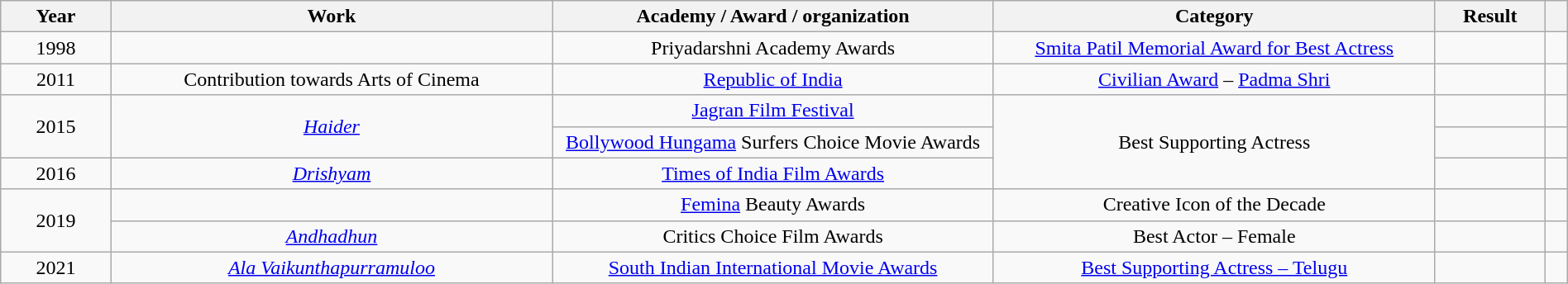<table class="wikitable sortable" style="width:100%;">
<tr>
<th style="width:5%;">Year</th>
<th style="width:20%;">Work</th>
<th style="width:20%;">Academy / Award / organization</th>
<th style="width:20%;">Category</th>
<th style="width:5%;">Result</th>
<th style="width:1%;" class="unsortable"></th>
</tr>
<tr>
<td style="text-align:center;">1998</td>
<td></td>
<td style="text-align:center;">Priyadarshni Academy Awards</td>
<td style="text-align:center;"><a href='#'>Smita Patil Memorial Award for Best Actress</a></td>
<td></td>
<td style="text-align:center;"></td>
</tr>
<tr>
<td style="text-align:center;">2011</td>
<td style="text-align:center;">Contribution towards Arts of Cinema</td>
<td style="text-align:center;"><a href='#'>Republic of India</a></td>
<td style="text-align:center;"><a href='#'>Civilian Award</a> – <a href='#'>Padma Shri</a></td>
<td></td>
<td style="text-align:center;"></td>
</tr>
<tr>
<td style="text-align:center;" rowspan="2">2015</td>
<td style="text-align:center;" rowspan="2"><em><a href='#'>Haider</a></em></td>
<td style="text-align:center;"><a href='#'>Jagran Film Festival</a></td>
<td rowspan="3" style="text-align:center;">Best Supporting Actress</td>
<td></td>
<td style="text-align:center;"></td>
</tr>
<tr>
<td style="text-align:center;"><a href='#'>Bollywood Hungama</a> Surfers Choice Movie Awards</td>
<td></td>
<td style="text-align:center;"></td>
</tr>
<tr>
<td style="text-align:center;">2016</td>
<td style="text-align:center;"><em><a href='#'>Drishyam</a></em></td>
<td style="text-align:center;"><a href='#'>Times of India Film Awards</a></td>
<td></td>
<td style="text-align:center;"></td>
</tr>
<tr>
<td style="text-align:center;" rowspan="2">2019</td>
<td></td>
<td style="text-align:center;"><a href='#'>Femina</a> Beauty Awards</td>
<td style="text-align:center;">Creative Icon of the Decade</td>
<td></td>
<td style="text-align:center;"></td>
</tr>
<tr>
<td style="text-align:center;"><em><a href='#'>Andhadhun</a></em></td>
<td style="text-align:center;">Critics Choice Film Awards</td>
<td style="text-align:center;">Best Actor – Female</td>
<td></td>
<td style="text-align:center;"></td>
</tr>
<tr>
<td style="text-align:center;">2021</td>
<td style="text-align:center;"><em><a href='#'>Ala Vaikunthapurramuloo</a></em></td>
<td style="text-align:center;"><a href='#'>South Indian International Movie Awards</a></td>
<td style="text-align:center;"><a href='#'>Best Supporting Actress – Telugu</a></td>
<td></td>
<td style="text-align:center;"></td>
</tr>
</table>
